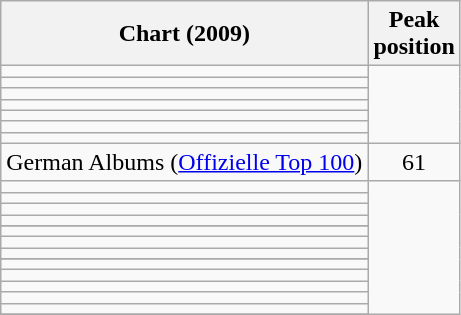<table class="wikitable sortable plainrowheaders">
<tr>
<th>Chart (2009)</th>
<th>Peak<br>position</th>
</tr>
<tr>
<td></td>
</tr>
<tr>
<td></td>
</tr>
<tr>
<td></td>
</tr>
<tr>
<td></td>
</tr>
<tr>
<td></td>
</tr>
<tr>
<td></td>
</tr>
<tr>
<td></td>
</tr>
<tr>
<td>German Albums (<a href='#'>Offizielle Top 100</a>)</td>
<td align="center">61</td>
</tr>
<tr>
<td></td>
</tr>
<tr>
<td></td>
</tr>
<tr>
<td></td>
</tr>
<tr>
<td></td>
</tr>
<tr>
</tr>
<tr>
<td></td>
</tr>
<tr>
<td></td>
</tr>
<tr>
<td></td>
</tr>
<tr>
</tr>
<tr>
<td></td>
</tr>
<tr>
<td></td>
</tr>
<tr>
<td></td>
</tr>
<tr>
<td></td>
</tr>
<tr>
<td></td>
</tr>
<tr>
</tr>
</table>
